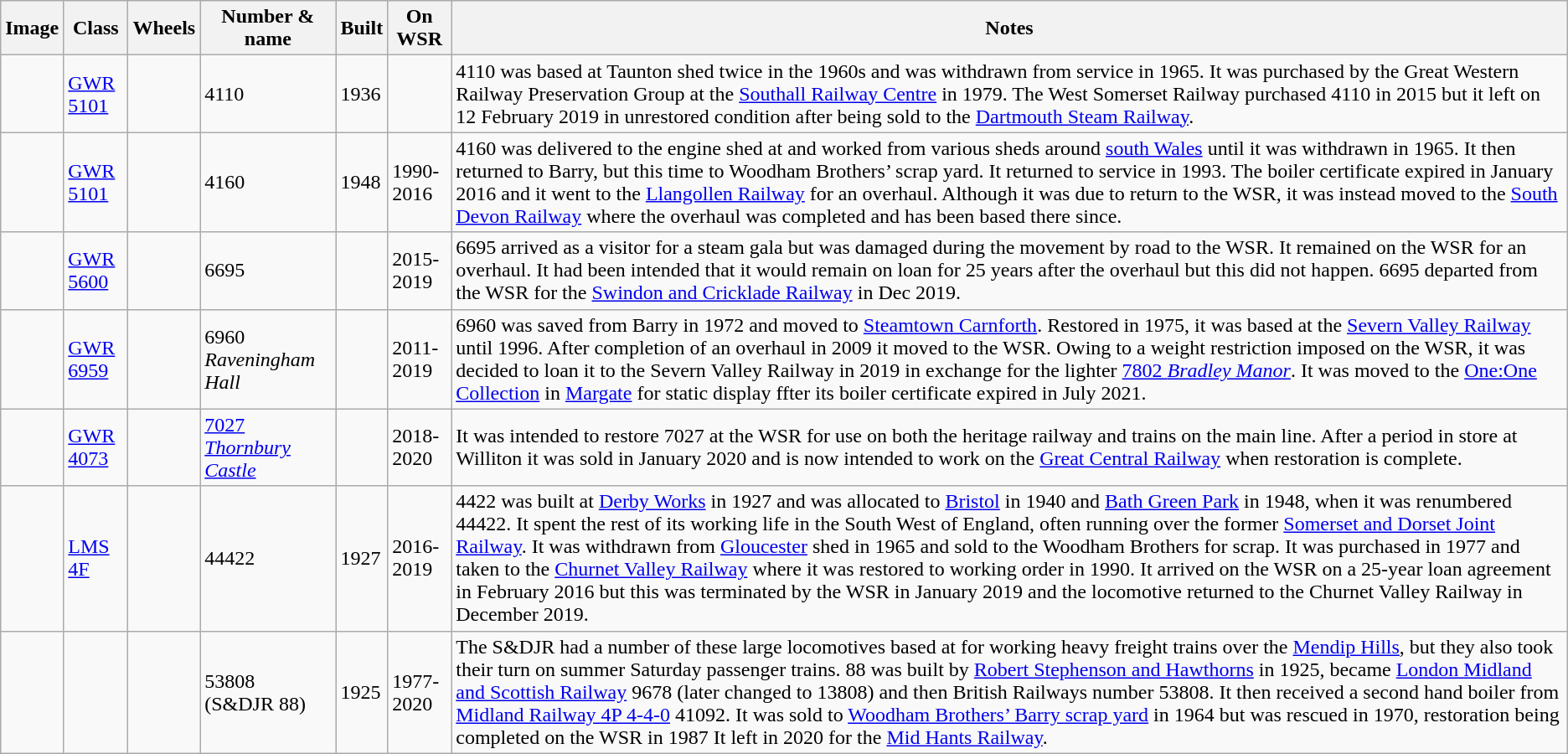<table class="wikitable sortable"! Number & name>
<tr>
<th class=unsortable>Image</th>
<th>Class</th>
<th>Wheels</th>
<th>Number & name</th>
<th>Built</th>
<th>On WSR</th>
<th class=unsortable>Notes</th>
</tr>
<tr>
<td></td>
<td><a href='#'>GWR 5101</a></td>
<td></td>
<td>4110</td>
<td>1936</td>
<td></td>
<td>4110 was based at Taunton shed twice in the 1960s and was withdrawn from service in 1965. It was purchased by the Great Western Railway Preservation Group at the <a href='#'>Southall Railway Centre</a> in 1979. The West Somerset Railway purchased 4110 in 2015 but it left on 12 February 2019 in unrestored condition after being sold to the <a href='#'>Dartmouth Steam Railway</a>.</td>
</tr>
<tr>
<td></td>
<td><a href='#'>GWR 5101</a></td>
<td></td>
<td>4160</td>
<td>1948</td>
<td>1990-2016</td>
<td>4160 was delivered to the engine shed at  and worked from various sheds around <a href='#'>south Wales</a> until it was withdrawn in 1965. It then returned to Barry, but this time to Woodham Brothers’ scrap yard. It returned to service in 1993. The boiler certificate expired in January 2016 and it went to the <a href='#'>Llangollen Railway</a> for an overhaul. Although it was due to return to the WSR, it was instead moved to the <a href='#'>South Devon Railway</a> where the overhaul was completed and has been based there since.</td>
</tr>
<tr>
<td></td>
<td><a href='#'>GWR 5600</a></td>
<td></td>
<td>6695</td>
<td></td>
<td>2015-2019</td>
<td>6695 arrived as a visitor for a steam gala but was damaged during the movement by road to the WSR. It remained on the WSR for an overhaul. It had been intended that it would remain on loan for 25 years after the overhaul but this did not happen. 6695 departed from the WSR for the <a href='#'>Swindon and Cricklade Railway</a> in Dec 2019.</td>
</tr>
<tr>
<td></td>
<td><a href='#'>GWR 6959</a></td>
<td></td>
<td>6960 <em>Raveningham Hall</em></td>
<td></td>
<td>2011-2019</td>
<td>6960 was saved from Barry in 1972 and moved to <a href='#'>Steamtown Carnforth</a>. Restored in 1975, it was based at the <a href='#'>Severn Valley Railway</a> until 1996. After completion of an overhaul in 2009 it moved to the WSR. Owing to a weight restriction imposed on the WSR, it was decided to loan it to the Severn Valley Railway in 2019 in exchange for the lighter <a href='#'>7802 <em>Bradley Manor</em></a>. It was moved to the <a href='#'>One:One Collection</a> in <a href='#'>Margate</a> for static display ffter its boiler certificate expired in July 2021.</td>
</tr>
<tr>
<td></td>
<td><a href='#'>GWR 4073</a></td>
<td></td>
<td><a href='#'>7027 <em>Thornbury Castle</em></a></td>
<td></td>
<td>2018-2020</td>
<td>It was intended to restore 7027 at the WSR for use on both the heritage railway and trains on the main line. After a period in store at Williton it was sold in January 2020 and is now intended to work on the <a href='#'>Great Central Railway</a> when restoration is complete.</td>
</tr>
<tr>
<td></td>
<td><a href='#'>LMS 4F</a></td>
<td></td>
<td>44422</td>
<td>1927</td>
<td>2016-2019</td>
<td>4422 was built at <a href='#'>Derby Works</a> in 1927 and was allocated to <a href='#'>Bristol</a> in 1940 and <a href='#'>Bath Green Park</a> in 1948, when it was renumbered 44422. It spent the rest of its working life in the South West of England, often running over the former <a href='#'>Somerset and Dorset Joint Railway</a>. It was withdrawn from <a href='#'>Gloucester</a> shed in 1965 and sold to the Woodham Brothers for scrap. It was purchased in 1977 and taken to the <a href='#'>Churnet Valley Railway</a> where it was restored to working order in 1990. It arrived on the WSR on a 25-year loan agreement in February 2016 but this was terminated by the WSR in January 2019 and the locomotive returned to the Churnet Valley Railway in December 2019.</td>
</tr>
<tr>
<td></td>
<td></td>
<td></td>
<td>53808<br>(S&DJR 88)</td>
<td>1925</td>
<td>1977-2020</td>
<td>The S&DJR had a number of these large locomotives based at  for working heavy freight trains over the <a href='#'>Mendip Hills</a>, but they also took their turn on summer Saturday passenger trains. 88 was built by <a href='#'>Robert Stephenson and Hawthorns</a> in 1925, became <a href='#'>London Midland and Scottish Railway</a> 9678 (later changed to 13808) and then British Railways number 53808. It then received a second hand boiler from <a href='#'>Midland Railway 4P 4-4-0</a> 41092. It was sold to <a href='#'>Woodham Brothers’ Barry scrap yard</a> in 1964 but was rescued in 1970, restoration being completed on the WSR in 1987 It left in 2020 for the <a href='#'>Mid Hants Railway</a>.</td>
</tr>
</table>
